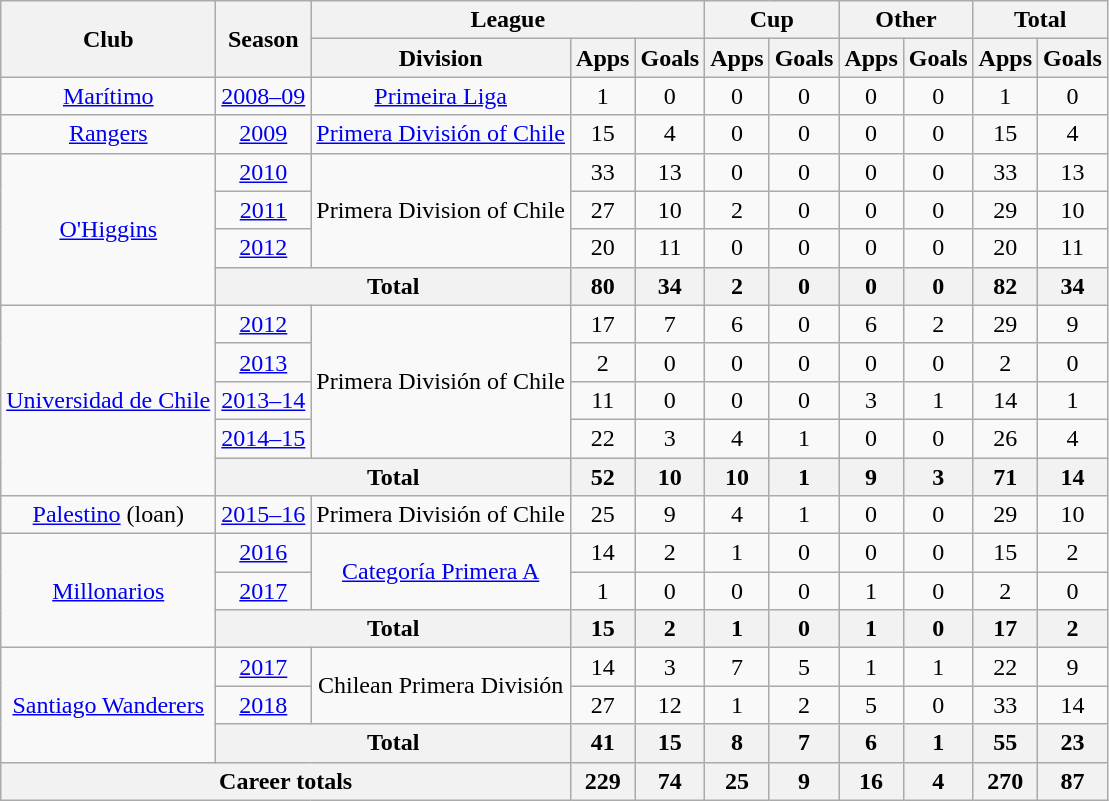<table class="wikitable" style="text-align: center">
<tr>
<th rowspan="2">Club</th>
<th rowspan="2">Season</th>
<th colspan="3">League</th>
<th colspan="2">Cup</th>
<th colspan="2">Other</th>
<th colspan="2">Total</th>
</tr>
<tr>
<th>Division</th>
<th>Apps</th>
<th>Goals</th>
<th>Apps</th>
<th>Goals</th>
<th>Apps</th>
<th>Goals</th>
<th>Apps</th>
<th>Goals</th>
</tr>
<tr>
<td><a href='#'>Marítimo</a></td>
<td><a href='#'>2008–09</a></td>
<td><a href='#'>Primeira Liga</a></td>
<td>1</td>
<td>0</td>
<td>0</td>
<td>0</td>
<td>0</td>
<td>0</td>
<td>1</td>
<td>0</td>
</tr>
<tr>
<td><a href='#'>Rangers</a></td>
<td><a href='#'>2009</a></td>
<td><a href='#'>Primera División of Chile</a></td>
<td>15</td>
<td>4</td>
<td>0</td>
<td>0</td>
<td>0</td>
<td>0</td>
<td>15</td>
<td>4</td>
</tr>
<tr>
<td rowspan="4"><a href='#'>O'Higgins</a></td>
<td><a href='#'>2010</a></td>
<td rowspan="3">Primera Division of Chile</td>
<td>33</td>
<td>13</td>
<td>0</td>
<td>0</td>
<td>0</td>
<td>0</td>
<td>33</td>
<td>13</td>
</tr>
<tr>
<td><a href='#'>2011</a></td>
<td>27</td>
<td>10</td>
<td>2</td>
<td>0</td>
<td>0</td>
<td>0</td>
<td>29</td>
<td>10</td>
</tr>
<tr>
<td><a href='#'>2012</a></td>
<td>20</td>
<td>11</td>
<td>0</td>
<td>0</td>
<td>0</td>
<td>0</td>
<td>20</td>
<td>11</td>
</tr>
<tr>
<th colspan="2">Total</th>
<th>80</th>
<th>34</th>
<th>2</th>
<th>0</th>
<th>0</th>
<th>0</th>
<th>82</th>
<th>34</th>
</tr>
<tr>
<td rowspan="5"><a href='#'>Universidad de Chile</a></td>
<td><a href='#'>2012</a></td>
<td rowspan="4">Primera División of Chile</td>
<td>17</td>
<td>7</td>
<td>6</td>
<td>0</td>
<td>6</td>
<td>2</td>
<td>29</td>
<td>9</td>
</tr>
<tr>
<td><a href='#'>2013</a></td>
<td>2</td>
<td>0</td>
<td>0</td>
<td>0</td>
<td>0</td>
<td>0</td>
<td>2</td>
<td>0</td>
</tr>
<tr>
<td><a href='#'>2013–14</a></td>
<td>11</td>
<td>0</td>
<td>0</td>
<td>0</td>
<td>3</td>
<td>1</td>
<td>14</td>
<td>1</td>
</tr>
<tr>
<td><a href='#'>2014–15</a></td>
<td>22</td>
<td>3</td>
<td>4</td>
<td>1</td>
<td>0</td>
<td>0</td>
<td>26</td>
<td>4</td>
</tr>
<tr>
<th colspan="2">Total</th>
<th>52</th>
<th>10</th>
<th>10</th>
<th>1</th>
<th>9</th>
<th>3</th>
<th>71</th>
<th>14</th>
</tr>
<tr>
<td><a href='#'>Palestino</a> (loan)</td>
<td><a href='#'>2015–16</a></td>
<td>Primera División of Chile</td>
<td>25</td>
<td>9</td>
<td>4</td>
<td>1</td>
<td>0</td>
<td>0</td>
<td>29</td>
<td>10</td>
</tr>
<tr>
<td rowspan="3"><a href='#'>Millonarios</a></td>
<td><a href='#'>2016</a></td>
<td rowspan="2"><a href='#'>Categoría Primera A</a></td>
<td>14</td>
<td>2</td>
<td>1</td>
<td>0</td>
<td>0</td>
<td>0</td>
<td>15</td>
<td>2</td>
</tr>
<tr>
<td><a href='#'>2017</a></td>
<td>1</td>
<td>0</td>
<td>0</td>
<td>0</td>
<td>1</td>
<td>0</td>
<td>2</td>
<td>0</td>
</tr>
<tr>
<th colspan="2">Total</th>
<th>15</th>
<th>2</th>
<th>1</th>
<th>0</th>
<th>1</th>
<th>0</th>
<th>17</th>
<th>2</th>
</tr>
<tr>
<td rowspan="3"><a href='#'>Santiago Wanderers</a></td>
<td><a href='#'>2017</a></td>
<td rowspan="2">Chilean Primera División</td>
<td>14</td>
<td>3</td>
<td>7</td>
<td>5</td>
<td>1</td>
<td>1</td>
<td>22</td>
<td>9</td>
</tr>
<tr>
<td><a href='#'>2018</a></td>
<td>27</td>
<td>12</td>
<td>1</td>
<td>2</td>
<td>5</td>
<td>0</td>
<td>33</td>
<td>14</td>
</tr>
<tr>
<th colspan="2">Total</th>
<th>41</th>
<th>15</th>
<th>8</th>
<th>7</th>
<th>6</th>
<th>1</th>
<th>55</th>
<th>23</th>
</tr>
<tr>
<th colspan="3">Career totals</th>
<th>229</th>
<th>74</th>
<th>25</th>
<th>9</th>
<th>16</th>
<th>4</th>
<th>270</th>
<th>87</th>
</tr>
</table>
